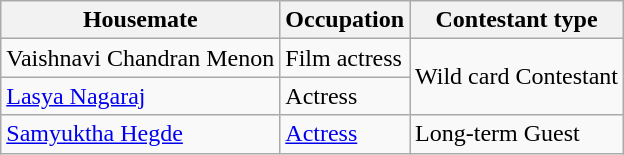<table class="wikitable">
<tr>
<th>Housemate</th>
<th>Occupation</th>
<th>Contestant type</th>
</tr>
<tr>
<td>Vaishnavi Chandran Menon</td>
<td>Film actress</td>
<td rowspan="2">Wild card Contestant</td>
</tr>
<tr>
<td><a href='#'>Lasya Nagaraj</a></td>
<td>Actress</td>
</tr>
<tr>
<td><a href='#'>Samyuktha Hegde</a></td>
<td><a href='#'>Actress</a></td>
<td>Long-term Guest</td>
</tr>
</table>
